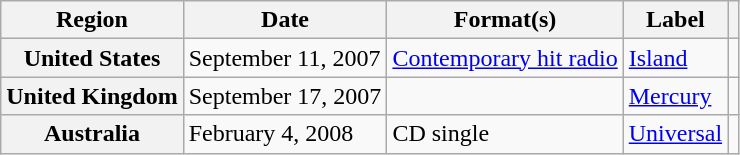<table class="wikitable plainrowheaders">
<tr>
<th scope="col">Region</th>
<th scope="col">Date</th>
<th scope="col">Format(s)</th>
<th scope="col">Label</th>
<th scope="col"></th>
</tr>
<tr>
<th scope="row">United States</th>
<td>September 11, 2007</td>
<td><a href='#'>Contemporary hit radio</a></td>
<td><a href='#'>Island</a></td>
<td align="center"></td>
</tr>
<tr>
<th scope="row">United Kingdom</th>
<td>September 17, 2007</td>
<td></td>
<td><a href='#'>Mercury</a></td>
<td align="center"></td>
</tr>
<tr>
<th scope="row">Australia</th>
<td>February 4, 2008</td>
<td>CD single</td>
<td><a href='#'>Universal</a></td>
<td align="center"></td>
</tr>
</table>
